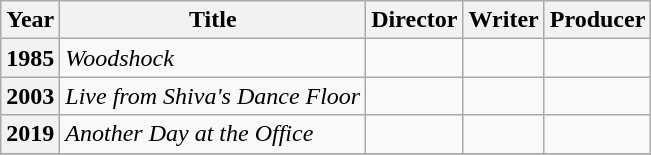<table class="wikitable">
<tr>
<th>Year</th>
<th>Title</th>
<th>Director</th>
<th>Writer</th>
<th>Producer</th>
</tr>
<tr>
<th>1985</th>
<td><em>Woodshock</em></td>
<td></td>
<td></td>
<td></td>
</tr>
<tr>
<th>2003</th>
<td><em>Live from Shiva's Dance Floor</em></td>
<td></td>
<td></td>
<td></td>
</tr>
<tr>
<th>2019</th>
<td><em>Another Day at the Office</em></td>
<td></td>
<td></td>
<td></td>
</tr>
<tr>
</tr>
</table>
